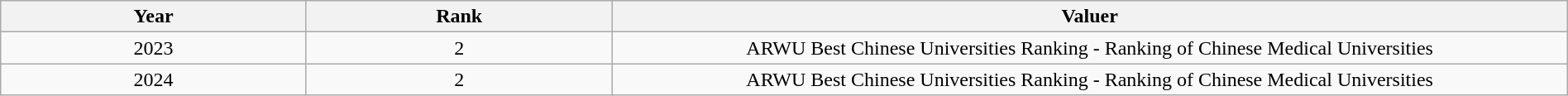<table class="wikitable sortable" width="100%">
<tr>
<th width="8%">Year</th>
<th width="8%">Rank</th>
<th width="25%">Valuer</th>
</tr>
<tr>
<td align="center">2023</td>
<td align="center">2</td>
<td align="center">ARWU Best Chinese Universities Ranking - Ranking of Chinese Medical Universities</td>
</tr>
<tr>
<td align="center">2024</td>
<td align="center">2</td>
<td align="center">ARWU Best Chinese Universities Ranking - Ranking of Chinese Medical Universities</td>
</tr>
</table>
